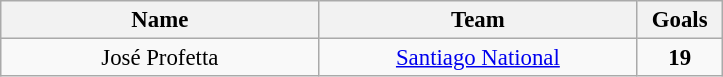<table class="wikitable" style="font-size:95%; text-align:center;">
<tr>
<th width="205">Name</th>
<th width="205">Team</th>
<th width="50">Goals</th>
</tr>
<tr>
<td> José Profetta</td>
<td><a href='#'>Santiago National</a></td>
<td><strong>19</strong></td>
</tr>
</table>
